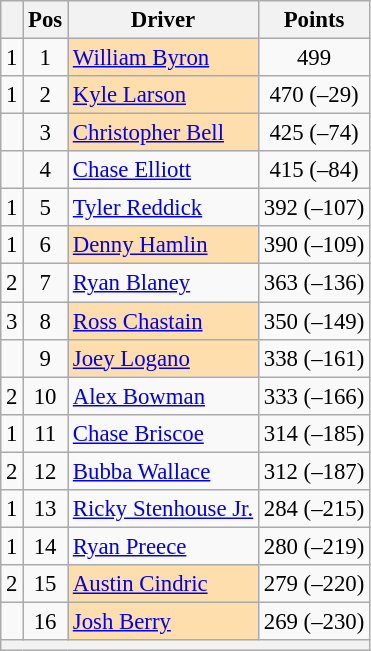<table class="wikitable" style="font-size: 95%;">
<tr>
<th></th>
<th>Pos</th>
<th>Driver</th>
<th>Points</th>
</tr>
<tr>
<td align="left"> 1</td>
<td style="text-align:center;">1</td>
<td style="background:#FFDEAD;"><a href='#'>William Byron</a></td>
<td style="text-align:center;">499</td>
</tr>
<tr>
<td align="left"> 1</td>
<td style="text-align:center;">2</td>
<td style="background:#FFDEAD;"><a href='#'>Kyle Larson</a></td>
<td style="text-align:center;">470 (–29)</td>
</tr>
<tr>
<td align="left"></td>
<td style="text-align:center;">3</td>
<td style="background:#FFDEAD;"><a href='#'>Christopher Bell</a></td>
<td style="text-align:center;">425 (–74)</td>
</tr>
<tr>
<td align="left"></td>
<td style="text-align:center;">4</td>
<td><a href='#'>Chase Elliott</a></td>
<td style="text-align:center;">415 (–84)</td>
</tr>
<tr>
<td align="left"> 1</td>
<td style="text-align:center;">5</td>
<td><a href='#'>Tyler Reddick</a></td>
<td style="text-align:center;">392 (–107)</td>
</tr>
<tr>
<td align="left"> 1</td>
<td style="text-align:center;">6</td>
<td style="background:#FFDEAD;"><a href='#'>Denny Hamlin</a></td>
<td style="text-align:center;">390 (–109)</td>
</tr>
<tr>
<td align="left"> 2</td>
<td style="text-align:center;">7</td>
<td><a href='#'>Ryan Blaney</a></td>
<td style="text-align:center;">363 (–136)</td>
</tr>
<tr>
<td align="left"> 3</td>
<td style="text-align:center;">8</td>
<td style="background:#FFDEAD;"><a href='#'>Ross Chastain</a></td>
<td style="text-align:center;">350 (–149)</td>
</tr>
<tr>
<td align="left"></td>
<td style="text-align:center;">9</td>
<td style="background:#FFDEAD;"><a href='#'>Joey Logano</a></td>
<td style="text-align:center;">338 (–161)</td>
</tr>
<tr>
<td align="left"> 2</td>
<td style="text-align:center;">10</td>
<td><a href='#'>Alex Bowman</a></td>
<td style="text-align:center;">333 (–166)</td>
</tr>
<tr>
<td align="left"> 1</td>
<td style="text-align:center;">11</td>
<td><a href='#'>Chase Briscoe</a></td>
<td style="text-align:center;">314 (–185)</td>
</tr>
<tr>
<td align="left"> 2</td>
<td style="text-align:center;">12</td>
<td><a href='#'>Bubba Wallace</a></td>
<td style="text-align:center;">312 (–187)</td>
</tr>
<tr>
<td align="left"> 1</td>
<td style="text-align:center;">13</td>
<td><a href='#'>Ricky Stenhouse Jr.</a></td>
<td style="text-align:center;">284 (–215)</td>
</tr>
<tr>
<td align="left"> 1</td>
<td style="text-align:center;">14</td>
<td><a href='#'>Ryan Preece</a></td>
<td style="text-align:center;">280 (–219)</td>
</tr>
<tr>
<td align="left"> 2</td>
<td style="text-align:center;">15</td>
<td style="background:#FFDEAD;"><a href='#'>Austin Cindric</a></td>
<td style="text-align:center;">279 (–220)</td>
</tr>
<tr>
<td align="left"></td>
<td style="text-align:center;">16</td>
<td style="background:#FFDEAD;"><a href='#'>Josh Berry</a></td>
<td style="text-align:center;">269 (–230)</td>
</tr>
<tr class="sortbottom">
<th colspan="9"></th>
</tr>
</table>
